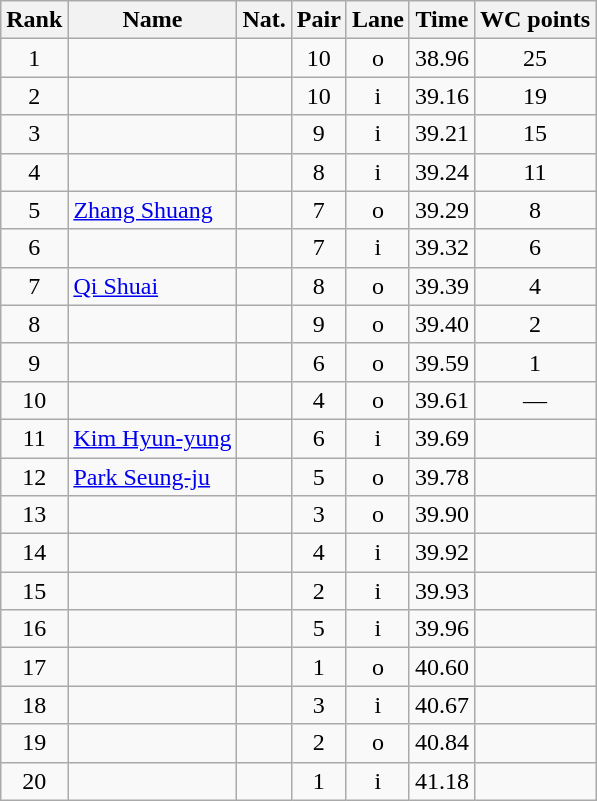<table class="wikitable sortable" style="text-align:center">
<tr>
<th>Rank</th>
<th>Name</th>
<th>Nat.</th>
<th>Pair</th>
<th>Lane</th>
<th>Time</th>
<th>WC points</th>
</tr>
<tr>
<td>1</td>
<td align=left></td>
<td></td>
<td>10</td>
<td>o</td>
<td>38.96</td>
<td>25</td>
</tr>
<tr>
<td>2</td>
<td align=left></td>
<td></td>
<td>10</td>
<td>i</td>
<td>39.16</td>
<td>19</td>
</tr>
<tr>
<td>3</td>
<td align=left></td>
<td></td>
<td>9</td>
<td>i</td>
<td>39.21</td>
<td>15</td>
</tr>
<tr>
<td>4</td>
<td align=left></td>
<td></td>
<td>8</td>
<td>i</td>
<td>39.24</td>
<td>11</td>
</tr>
<tr>
<td>5</td>
<td align=left><a href='#'>Zhang Shuang</a></td>
<td></td>
<td>7</td>
<td>o</td>
<td>39.29</td>
<td>8</td>
</tr>
<tr>
<td>6</td>
<td align=left></td>
<td></td>
<td>7</td>
<td>i</td>
<td>39.32</td>
<td>6</td>
</tr>
<tr>
<td>7</td>
<td align=left><a href='#'>Qi Shuai</a></td>
<td></td>
<td>8</td>
<td>o</td>
<td>39.39</td>
<td>4</td>
</tr>
<tr>
<td>8</td>
<td align=left></td>
<td></td>
<td>9</td>
<td>o</td>
<td>39.40</td>
<td>2</td>
</tr>
<tr>
<td>9</td>
<td align=left></td>
<td></td>
<td>6</td>
<td>o</td>
<td>39.59</td>
<td>1</td>
</tr>
<tr>
<td>10</td>
<td align=left></td>
<td></td>
<td>4</td>
<td>o</td>
<td>39.61</td>
<td>—</td>
</tr>
<tr>
<td>11</td>
<td align=left><a href='#'>Kim Hyun-yung</a></td>
<td></td>
<td>6</td>
<td>i</td>
<td>39.69</td>
<td></td>
</tr>
<tr>
<td>12</td>
<td align=left><a href='#'>Park Seung-ju</a></td>
<td></td>
<td>5</td>
<td>o</td>
<td>39.78</td>
<td></td>
</tr>
<tr>
<td>13</td>
<td align=left></td>
<td></td>
<td>3</td>
<td>o</td>
<td>39.90</td>
<td></td>
</tr>
<tr>
<td>14</td>
<td align=left></td>
<td></td>
<td>4</td>
<td>i</td>
<td>39.92</td>
<td></td>
</tr>
<tr>
<td>15</td>
<td align=left></td>
<td></td>
<td>2</td>
<td>i</td>
<td>39.93</td>
<td></td>
</tr>
<tr>
<td>16</td>
<td align=left></td>
<td></td>
<td>5</td>
<td>i</td>
<td>39.96</td>
<td></td>
</tr>
<tr>
<td>17</td>
<td align=left></td>
<td></td>
<td>1</td>
<td>o</td>
<td>40.60</td>
<td></td>
</tr>
<tr>
<td>18</td>
<td align=left></td>
<td></td>
<td>3</td>
<td>i</td>
<td>40.67</td>
<td></td>
</tr>
<tr>
<td>19</td>
<td align=left></td>
<td></td>
<td>2</td>
<td>o</td>
<td>40.84</td>
<td></td>
</tr>
<tr>
<td>20</td>
<td align=left></td>
<td></td>
<td>1</td>
<td>i</td>
<td>41.18</td>
<td></td>
</tr>
</table>
